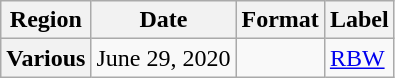<table class="wikitable plainrowheaders">
<tr>
<th scope="col">Region</th>
<th scope="col">Date</th>
<th scope="col">Format</th>
<th scope="col">Label</th>
</tr>
<tr>
<th scope="row">Various</th>
<td>June 29, 2020</td>
<td></td>
<td><a href='#'>RBW</a></td>
</tr>
</table>
